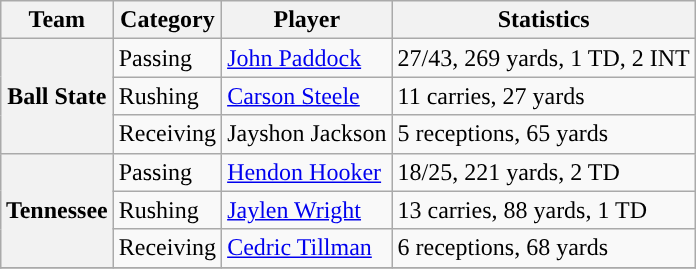<table class="wikitable" style="float: right;">
<tr>
<th>Team</th>
<th>Category</th>
<th>Player</th>
<th>Statistics</th>
</tr>
<tr>
<th rowspan=3>Ball State</th>
<td>Passing</td>
<td><a href='#'>John Paddock</a></td>
<td>27/43, 269 yards, 1 TD, 2 INT</td>
</tr>
<tr>
<td>Rushing</td>
<td><a href='#'>Carson Steele</a></td>
<td>11 carries, 27 yards</td>
</tr>
<tr>
<td>Receiving</td>
<td>Jayshon Jackson</td>
<td>5 receptions, 65 yards</td>
</tr>
<tr>
<th rowspan=3 style=>Tennessee</th>
<td>Passing</td>
<td><a href='#'>Hendon Hooker</a></td>
<td>18/25, 221 yards, 2 TD</td>
</tr>
<tr>
<td>Rushing</td>
<td><a href='#'>Jaylen Wright</a></td>
<td>13 carries, 88 yards, 1 TD</td>
</tr>
<tr>
<td>Receiving</td>
<td><a href='#'>Cedric Tillman</a></td>
<td>6 receptions, 68 yards</td>
</tr>
<tr>
</tr>
</table>
